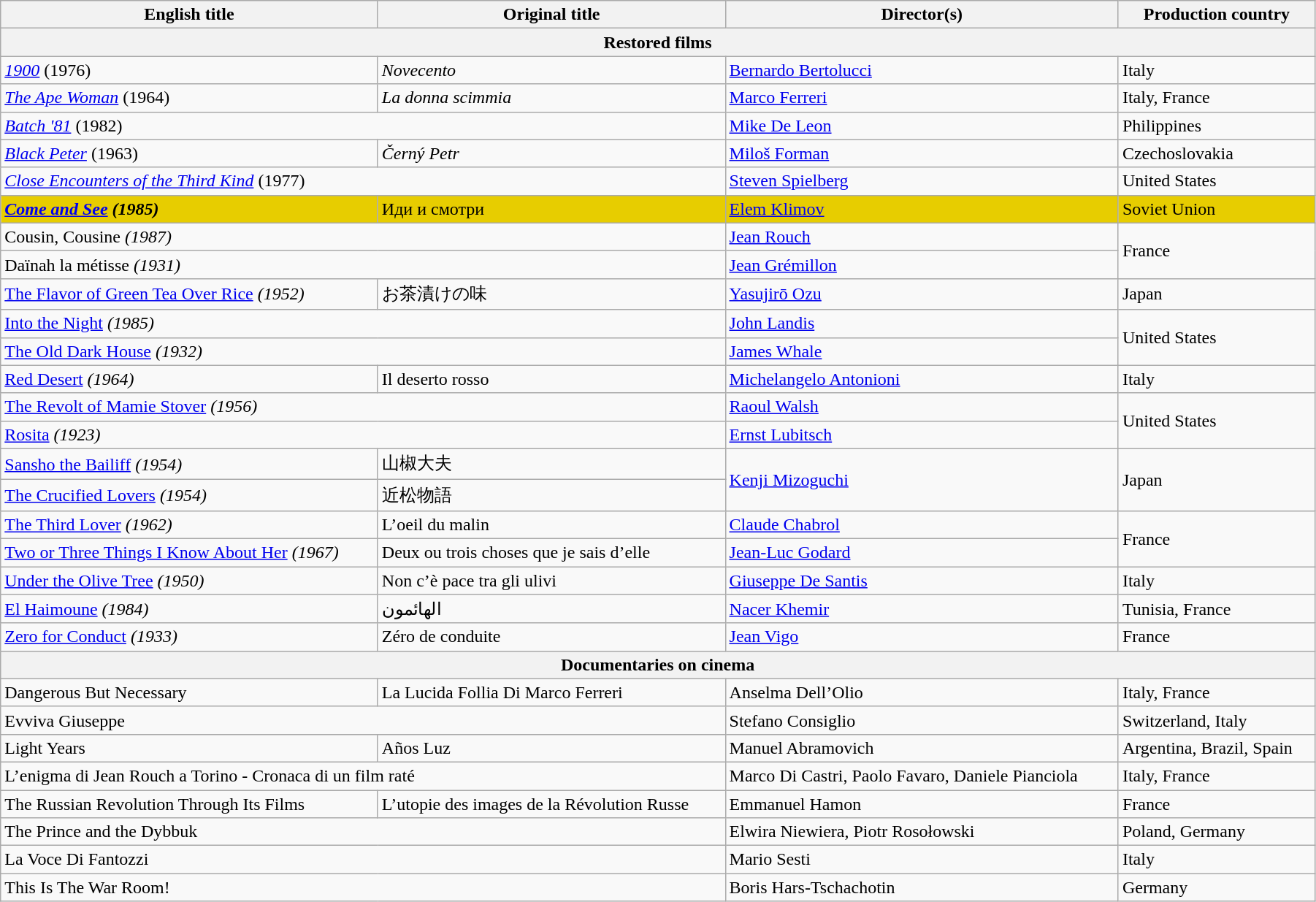<table class="wikitable" style="width:95%; margin-bottom:0px">
<tr>
<th>English title</th>
<th>Original title</th>
<th>Director(s)</th>
<th>Production country</th>
</tr>
<tr>
<th colspan="4">Restored films</th>
</tr>
<tr>
<td><em><a href='#'>1900</a></em> (1976)</td>
<td><em>Novecento</em></td>
<td data-sort-value="Bertolucci"><a href='#'>Bernardo Bertolucci</a></td>
<td>Italy</td>
</tr>
<tr>
<td data-sort-value="Ape"><em><a href='#'>The Ape Woman</a></em> (1964)</td>
<td data-sort-value=""><em>La donna scimmia</em></td>
<td data-sort-value="Ferreri"><a href='#'>Marco Ferreri</a></td>
<td>Italy, France</td>
</tr>
<tr>
<td colspan=2><em><a href='#'>Batch '81</a></em> (1982)</td>
<td data-sort-value="De Leon"><a href='#'>Mike De Leon</a></td>
<td>Philippines</td>
</tr>
<tr>
<td><em><a href='#'>Black Peter</a></em> (1963)</td>
<td><em>Černý Petr</em></td>
<td data-sort-value="Forman"><a href='#'>Miloš Forman</a></td>
<td>Czechoslovakia</td>
</tr>
<tr>
<td colspan=2><em><a href='#'>Close Encounters of the Third Kind</a></em> (1977)</td>
<td data-sort-value="Spielberg"><a href='#'>Steven Spielberg</a></td>
<td>United States</td>
</tr>
<tr style="background:#E7CD00;">
<td><strong><em><a href='#'>Come and See</a><em> (1985)<strong></td>
<td></strong>Иди и смотри<strong></td>
<td data-sort-value="Klimov"></strong><a href='#'>Elem Klimov</a><strong></td>
<td></strong>Soviet Union<strong></td>
</tr>
<tr>
<td colspan="2"></em>Cousin, Cousine<em> (1987)</td>
<td><a href='#'>Jean Rouch</a></td>
<td rowspan="2">France</td>
</tr>
<tr>
<td colspan="2"></em>Daïnah la métisse<em> (1931)</td>
<td><a href='#'>Jean Grémillon</a></td>
</tr>
<tr>
<td></em><a href='#'>The Flavor of Green Tea Over Rice</a><em> (1952)</td>
<td>お茶漬けの味</td>
<td data-sort-value="Ozu"><a href='#'>Yasujirō Ozu</a></td>
<td>Japan</td>
</tr>
<tr>
<td colspan=2></em><a href='#'>Into the Night</a><em> (1985)</td>
<td data-sort-value="Landis"><a href='#'>John Landis</a></td>
<td rowspan="2">United States</td>
</tr>
<tr>
<td colspan=2 data-sort-value="Old"></em><a href='#'>The Old Dark House</a><em> (1932)</td>
<td data-sort-value="Whale"><a href='#'>James Whale</a></td>
</tr>
<tr>
<td></em><a href='#'>Red Desert</a><em> (1964)</td>
<td data-sort-value="Deserto"></em>Il deserto rosso<em></td>
<td data-sort-value="Antonioni"><a href='#'>Michelangelo Antonioni</a></td>
<td>Italy</td>
</tr>
<tr>
<td colspan=2 data-sort-value="Revolt"></em><a href='#'>The Revolt of Mamie Stover</a><em> (1956)</td>
<td data-sort-value="Walsh"><a href='#'>Raoul Walsh</a></td>
<td rowspan="2">United States</td>
</tr>
<tr>
<td colspan=2></em><a href='#'>Rosita</a><em> (1923)</td>
<td data-sort-value="Lubitsch"><a href='#'>Ernst Lubitsch</a></td>
</tr>
<tr>
<td></em><a href='#'>Sansho the Bailiff</a><em> (1954)</td>
<td>山椒大夫</td>
<td rowspan="2" data-sort-value="Mizoguchi"><a href='#'>Kenji Mizoguchi</a></td>
<td rowspan="2">Japan</td>
</tr>
<tr>
<td data-sort-value="Story"></em><a href='#'>The Crucified Lovers</a><em> (1954)</td>
<td>近松物語</td>
</tr>
<tr>
<td data-sort-value="Third"></em><a href='#'>The Third Lover</a><em> (1962)</td>
<td data-sort-value="Oeil"></em>L’oeil du malin<em></td>
<td data-sort-value="Chabrol"><a href='#'>Claude Chabrol</a></td>
<td rowspan="2">France</td>
</tr>
<tr>
<td></em><a href='#'>Two or Three Things I Know About Her</a><em> (1967)</td>
<td></em>Deux ou trois choses que je sais d’elle<em></td>
<td data-sort-value="Godard"><a href='#'>Jean-Luc Godard</a></td>
</tr>
<tr>
<td></em><a href='#'>Under the Olive Tree</a><em> (1950)</td>
<td></em>Non c’è pace tra gli ulivi<em></td>
<td data-sort-value="De Santis"><a href='#'>Giuseppe De Santis</a></td>
<td>Italy</td>
</tr>
<tr>
<td></em><a href='#'>El Haimoune</a><em> (1984)</td>
<td data-sort-value="Haimoune">الهائمون</td>
<td data-sort-value="Khemir"><a href='#'>Nacer Khemir</a></td>
<td>Tunisia, France</td>
</tr>
<tr>
<td></em><a href='#'>Zero for Conduct</a><em> (1933)</td>
<td></em>Zéro de conduite<em></td>
<td data-sort-value="Vigo"><a href='#'>Jean Vigo</a></td>
<td>France</td>
</tr>
<tr>
<th colspan="4">Documentaries on cinema</th>
</tr>
<tr>
<td></em>Dangerous But Necessary<em></td>
<td></em>La Lucida Follia Di Marco Ferreri<em></td>
<td>Anselma Dell’Olio</td>
<td>Italy, France</td>
</tr>
<tr>
<td colspan="2"></em>Evviva Giuseppe<em></td>
<td>Stefano Consiglio</td>
<td>Switzerland, Italy</td>
</tr>
<tr>
<td></em>Light Years<em></td>
<td></em>Años Luz<em></td>
<td>Manuel Abramovich</td>
<td>Argentina, Brazil, Spain</td>
</tr>
<tr>
<td colspan="2"></em>L’enigma di Jean Rouch a Torino - Cronaca di un film raté<em></td>
<td>Marco Di Castri, Paolo Favaro, Daniele Pianciola</td>
<td>Italy, France</td>
</tr>
<tr>
<td></em>The Russian Revolution Through Its Films<em></td>
<td></em>L’utopie des images de la Révolution Russe<em></td>
<td>Emmanuel Hamon</td>
<td>France</td>
</tr>
<tr>
<td colspan="2"></em>The Prince and the Dybbuk<em></td>
<td>Elwira Niewiera, Piotr Rosołowski</td>
<td>Poland, Germany</td>
</tr>
<tr>
<td colspan="2"></em>La Voce Di Fantozzi<em></td>
<td>Mario Sesti</td>
<td>Italy</td>
</tr>
<tr>
<td colspan="2"></em>This Is The War Room!<em></td>
<td>Boris Hars-Tschachotin</td>
<td>Germany</td>
</tr>
</table>
